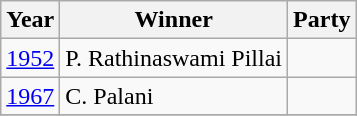<table class="wikitable sortable">
<tr>
<th>Year</th>
<th>Winner</th>
<th colspan="2">Party</th>
</tr>
<tr>
<td><a href='#'>1952</a></td>
<td>P. Rathinaswami Pillai</td>
<td></td>
</tr>
<tr>
<td><a href='#'>1967</a></td>
<td>C. Palani</td>
<td></td>
</tr>
<tr>
</tr>
</table>
